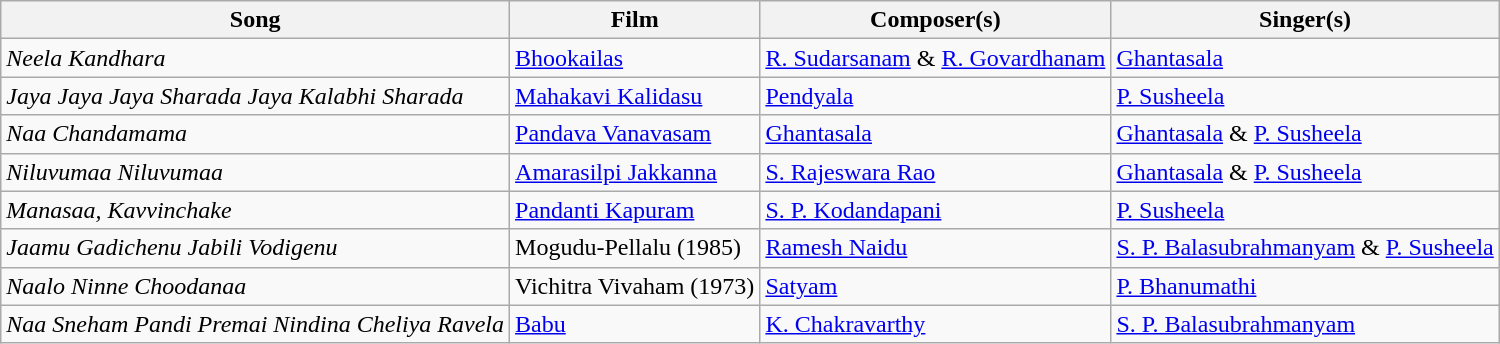<table class="wikitable sortable">
<tr>
<th>Song</th>
<th>Film</th>
<th>Composer(s)</th>
<th>Singer(s)</th>
</tr>
<tr>
<td><em>Neela Kandhara</em></td>
<td><a href='#'>Bhookailas</a></td>
<td><a href='#'>R. Sudarsanam</a> & <a href='#'>R. Govardhanam</a></td>
<td><a href='#'>Ghantasala</a></td>
</tr>
<tr>
<td><em>Jaya Jaya Jaya Sharada Jaya Kalabhi Sharada</em></td>
<td><a href='#'>Mahakavi Kalidasu</a></td>
<td><a href='#'>Pendyala</a></td>
<td><a href='#'>P. Susheela</a></td>
</tr>
<tr>
<td><em>Naa Chandamama</em></td>
<td><a href='#'>Pandava Vanavasam</a></td>
<td><a href='#'>Ghantasala</a></td>
<td><a href='#'>Ghantasala</a> & <a href='#'>P. Susheela</a></td>
</tr>
<tr>
<td><em>Niluvumaa Niluvumaa</em></td>
<td><a href='#'>Amarasilpi Jakkanna</a></td>
<td><a href='#'>S. Rajeswara Rao</a></td>
<td><a href='#'>Ghantasala</a> & <a href='#'>P. Susheela</a></td>
</tr>
<tr>
<td><em>Manasaa, Kavvinchake</em></td>
<td><a href='#'>Pandanti Kapuram</a></td>
<td><a href='#'>S. P. Kodandapani</a></td>
<td><a href='#'>P. Susheela</a></td>
</tr>
<tr>
<td><em>Jaamu Gadichenu Jabili Vodigenu</em></td>
<td>Mogudu-Pellalu (1985)</td>
<td><a href='#'>Ramesh Naidu</a></td>
<td><a href='#'>S. P. Balasubrahmanyam</a> & <a href='#'>P. Susheela</a></td>
</tr>
<tr>
<td><em>Naalo Ninne Choodanaa</em></td>
<td>Vichitra Vivaham (1973)</td>
<td><a href='#'>Satyam</a></td>
<td><a href='#'>P. Bhanumathi</a></td>
</tr>
<tr>
<td><em>Naa Sneham Pandi Premai Nindina Cheliya Ravela</em></td>
<td><a href='#'>Babu</a></td>
<td><a href='#'>K. Chakravarthy</a></td>
<td><a href='#'>S. P. Balasubrahmanyam</a></td>
</tr>
</table>
